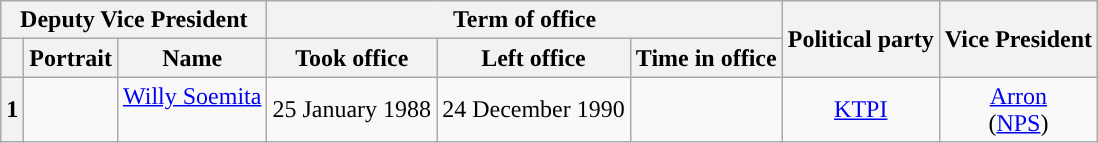<table class="wikitable" style="text-align:center">
<tr>
<th colspan=3>Deputy Vice President</th>
<th colspan=3>Term of office</th>
<th rowspan=2>Political party</th>
<th rowspan=2>Vice President</th>
</tr>
<tr>
<th></th>
<th>Portrait</th>
<th>Name<br></th>
<th>Took office</th>
<th>Left office</th>
<th>Time in office</th>
</tr>
<tr>
<th style="background:">1</th>
<td></td>
<td><a href='#'>Willy Soemita</a><br><br></td>
<td>25 January 1988</td>
<td>24 December 1990<br></td>
<td></td>
<td><a href='#'>KTPI</a></td>
<td><a href='#'>Arron</a><br>(<a href='#'>NPS</a>)</td>
</tr>
</table>
